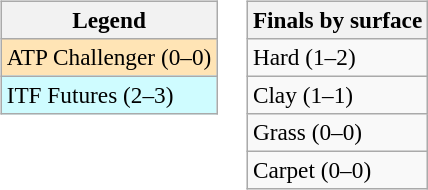<table>
<tr valign=top>
<td><br><table class=wikitable style=font-size:97%>
<tr>
<th>Legend</th>
</tr>
<tr bgcolor=moccasin>
<td>ATP Challenger (0–0)</td>
</tr>
<tr bgcolor=cffcff>
<td>ITF Futures (2–3)</td>
</tr>
</table>
</td>
<td><br><table class=wikitable style=font-size:97%>
<tr>
<th>Finals by surface</th>
</tr>
<tr>
<td>Hard (1–2)</td>
</tr>
<tr>
<td>Clay (1–1)</td>
</tr>
<tr>
<td>Grass (0–0)</td>
</tr>
<tr>
<td>Carpet (0–0)</td>
</tr>
</table>
</td>
</tr>
</table>
